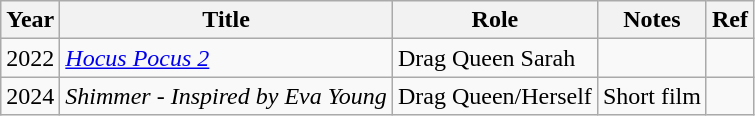<table class="wikitable">
<tr>
<th>Year</th>
<th>Title</th>
<th>Role</th>
<th>Notes</th>
<th>Ref</th>
</tr>
<tr>
<td>2022</td>
<td><em><a href='#'>Hocus Pocus 2</a></em></td>
<td>Drag Queen Sarah</td>
<td></td>
<td></td>
</tr>
<tr>
<td>2024</td>
<td><em>Shimmer - Inspired by Eva Young</em></td>
<td>Drag Queen/Herself</td>
<td>Short film</td>
<td></td>
</tr>
</table>
